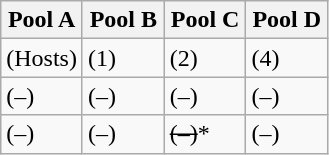<table class="wikitable">
<tr>
<th width=25%>Pool A</th>
<th width=25%>Pool B</th>
<th width=25%>Pool C</th>
<th width=25%>Pool D</th>
</tr>
<tr>
<td> (Hosts)</td>
<td> (1)</td>
<td> (2)</td>
<td> (4)</td>
</tr>
<tr>
<td> (–)</td>
<td> (–)</td>
<td> (–)</td>
<td> (–)</td>
</tr>
<tr>
<td> (–)</td>
<td> (–)</td>
<td><s> (–)</s>*</td>
<td> (–)</td>
</tr>
</table>
